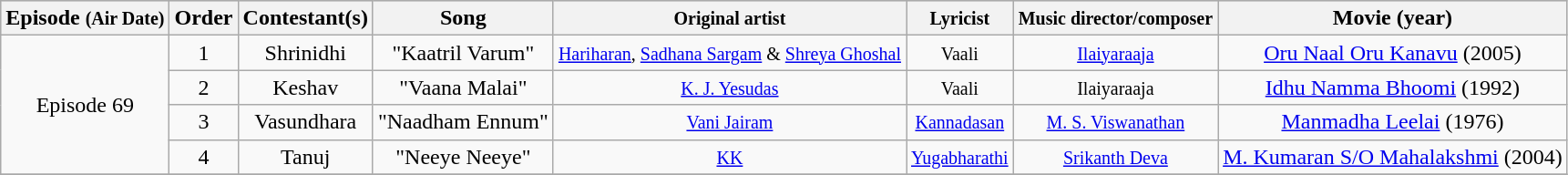<table class="wikitable sortable" style="text-align: center; width: auto;">
<tr style="background:lightgrey; text-align:center;">
<th>Episode <small>(Air Date)</small></th>
<th>Order</th>
<th>Contestant(s)</th>
<th>Song</th>
<th><small>Original artist</small></th>
<th><small>Lyricist</small></th>
<th><small>Music director/composer</small></th>
<th>Movie (year)</th>
</tr>
<tr>
<td rowspan=4>Episode 69<br><small></small></td>
<td>1</td>
<td>Shrinidhi</td>
<td>"Kaatril Varum"</td>
<td><small><a href='#'>Hariharan</a>, <a href='#'>Sadhana Sargam</a> & <a href='#'>Shreya Ghoshal</a></small></td>
<td><small>Vaali</small></td>
<td><small><a href='#'>Ilaiyaraaja</a></small></td>
<td><a href='#'>Oru Naal Oru Kanavu</a> (2005)</td>
</tr>
<tr>
<td>2</td>
<td>Keshav</td>
<td>"Vaana Malai"</td>
<td><small><a href='#'>K. J. Yesudas</a></small></td>
<td><small>Vaali</small></td>
<td><small>Ilaiyaraaja</small></td>
<td><a href='#'>Idhu Namma Bhoomi</a> (1992)</td>
</tr>
<tr>
<td>3</td>
<td>Vasundhara</td>
<td>"Naadham Ennum"</td>
<td><small><a href='#'>Vani Jairam</a></small></td>
<td><small><a href='#'>Kannadasan</a></small></td>
<td><small><a href='#'>M. S. Viswanathan</a></small></td>
<td><a href='#'>Manmadha Leelai</a> (1976)</td>
</tr>
<tr>
<td>4</td>
<td>Tanuj</td>
<td>"Neeye Neeye"</td>
<td><small><a href='#'>KK</a></small></td>
<td><small><a href='#'>Yugabharathi</a></small></td>
<td><small><a href='#'>Srikanth Deva</a></small></td>
<td><a href='#'>M. Kumaran S/O Mahalakshmi</a> (2004)</td>
</tr>
<tr>
</tr>
</table>
